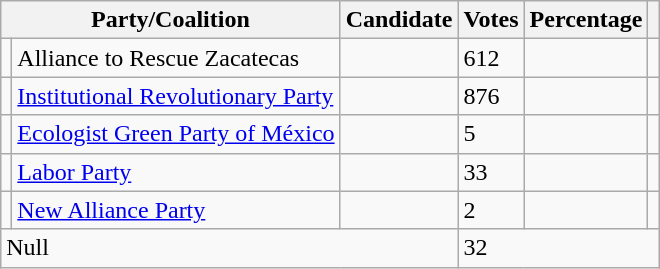<table class="wikitable">
<tr>
<th colspan="2"><strong>Party/Coalition</strong></th>
<th><strong>Candidate</strong></th>
<th><strong>Votes</strong></th>
<th><strong>Percentage</strong></th>
<th></th>
</tr>
<tr>
<td></td>
<td>Alliance to Rescue Zacatecas</td>
<td></td>
<td>612</td>
<td></td>
<td></td>
</tr>
<tr>
<td></td>
<td><a href='#'>Institutional Revolutionary Party</a></td>
<td></td>
<td>876</td>
<td></td>
<td></td>
</tr>
<tr>
<td></td>
<td><a href='#'>Ecologist Green Party of México</a></td>
<td></td>
<td>5</td>
<td></td>
<td></td>
</tr>
<tr>
<td></td>
<td><a href='#'>Labor Party</a></td>
<td></td>
<td>33</td>
<td></td>
<td></td>
</tr>
<tr>
<td></td>
<td><a href='#'>New Alliance Party</a></td>
<td></td>
<td>2</td>
<td></td>
<td></td>
</tr>
<tr>
<td colspan="3">Null</td>
<td colspan="3">32</td>
</tr>
</table>
